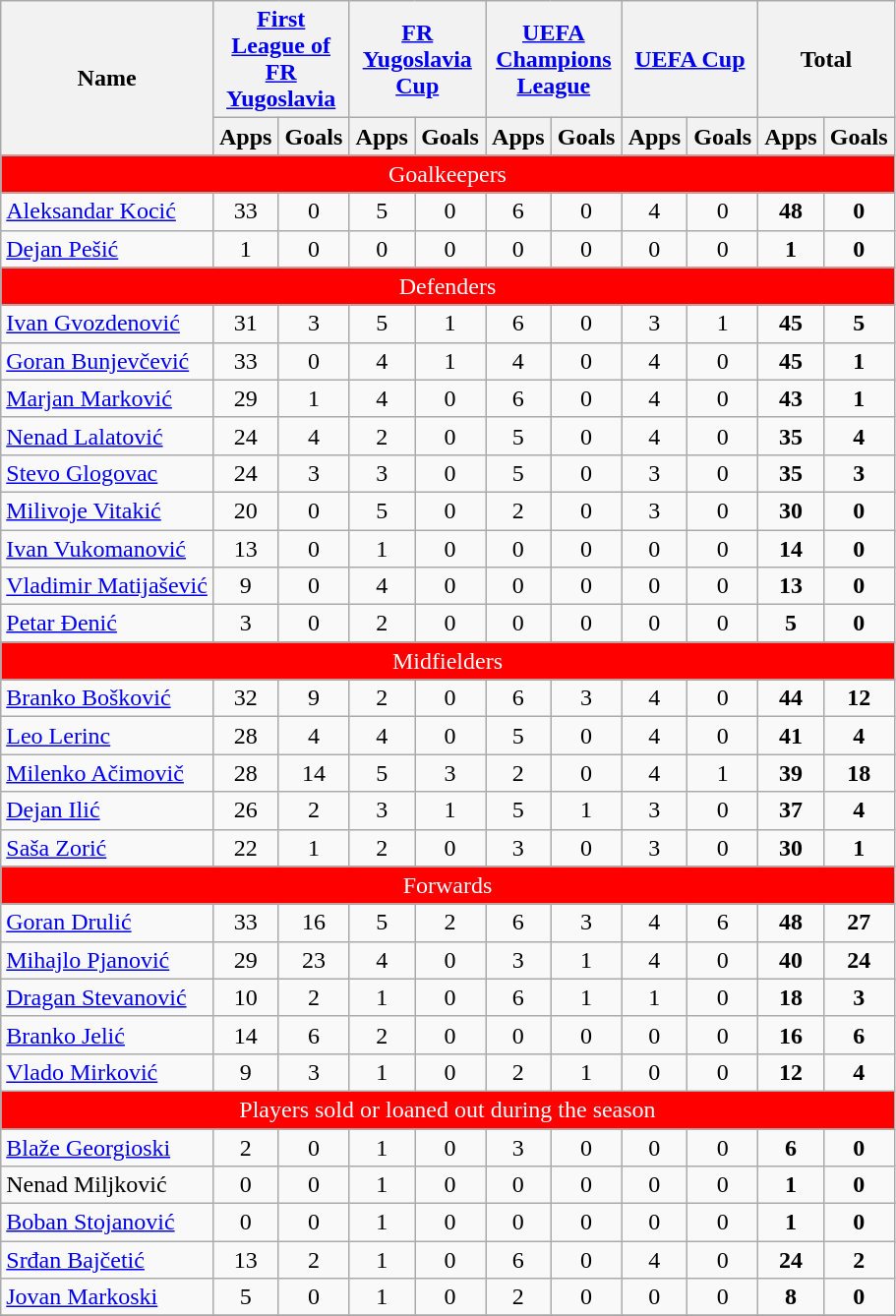<table class="wikitable" style="text-align:center">
<tr>
<th rowspan="2">Name</th>
<th colspan="2" width="85"><a href='#'>First League of FR Yugoslavia</a></th>
<th colspan="2" width="85"><a href='#'>FR Yugoslavia Cup</a></th>
<th colspan="2" width="85"><a href='#'>UEFA Champions League</a></th>
<th colspan="2" width="85"><a href='#'>UEFA Cup</a></th>
<th colspan="2" width="85">Total</th>
</tr>
<tr>
<th>Apps</th>
<th>Goals</th>
<th>Apps</th>
<th>Goals</th>
<th>Apps</th>
<th>Goals</th>
<th>Apps</th>
<th>Goals</th>
<th>Apps</th>
<th>Goals</th>
</tr>
<tr>
<td style="background: red;color:white" align=center colspan="15">Goalkeepers</td>
</tr>
<tr>
<td align="left"> <a href='#'>Aleksandar Kocić</a></td>
<td>33</td>
<td>0</td>
<td>5</td>
<td>0</td>
<td>6</td>
<td>0</td>
<td>4</td>
<td>0</td>
<td><strong>48</strong></td>
<td><strong>0</strong></td>
</tr>
<tr>
<td align="left"> <a href='#'>Dejan Pešić</a></td>
<td>1</td>
<td>0</td>
<td>0</td>
<td>0</td>
<td>0</td>
<td>0</td>
<td>0</td>
<td>0</td>
<td><strong>1</strong></td>
<td><strong>0</strong></td>
</tr>
<tr>
<td align=center colspan="15" style="background: red;color:white">Defenders</td>
</tr>
<tr>
<td align="left"> <a href='#'>Ivan Gvozdenović</a></td>
<td>31</td>
<td>3</td>
<td>5</td>
<td>1</td>
<td>6</td>
<td>0</td>
<td>3</td>
<td>1</td>
<td><strong>45</strong></td>
<td><strong>5</strong></td>
</tr>
<tr>
<td align="left"> <a href='#'>Goran Bunjevčević</a></td>
<td>33</td>
<td>0</td>
<td>4</td>
<td>1</td>
<td>4</td>
<td>0</td>
<td>4</td>
<td>0</td>
<td><strong>45</strong></td>
<td><strong>1</strong></td>
</tr>
<tr>
<td align="left"> <a href='#'>Marjan Marković</a></td>
<td>29</td>
<td>1</td>
<td>4</td>
<td>0</td>
<td>6</td>
<td>0</td>
<td>4</td>
<td>0</td>
<td><strong>43</strong></td>
<td><strong>1</strong></td>
</tr>
<tr>
<td align="left"> <a href='#'>Nenad Lalatović</a></td>
<td>24</td>
<td>4</td>
<td>2</td>
<td>0</td>
<td>5</td>
<td>0</td>
<td>4</td>
<td>0</td>
<td><strong>35</strong></td>
<td><strong>4</strong></td>
</tr>
<tr>
<td align="left"> <a href='#'>Stevo Glogovac</a></td>
<td>24</td>
<td>3</td>
<td>3</td>
<td>0</td>
<td>5</td>
<td>0</td>
<td>3</td>
<td>0</td>
<td><strong>35</strong></td>
<td><strong>3</strong></td>
</tr>
<tr>
<td align="left"> <a href='#'>Milivoje Vitakić</a></td>
<td>20</td>
<td>0</td>
<td>5</td>
<td>0</td>
<td>2</td>
<td>0</td>
<td>3</td>
<td>0</td>
<td><strong>30</strong></td>
<td><strong>0</strong></td>
</tr>
<tr>
<td align="left"> <a href='#'>Ivan Vukomanović</a></td>
<td>13</td>
<td>0</td>
<td>1</td>
<td>0</td>
<td>0</td>
<td>0</td>
<td>0</td>
<td>0</td>
<td><strong>14</strong></td>
<td><strong>0</strong></td>
</tr>
<tr>
<td align="left"> <a href='#'>Vladimir Matijašević</a></td>
<td>9</td>
<td>0</td>
<td>4</td>
<td>0</td>
<td>0</td>
<td>0</td>
<td>0</td>
<td>0</td>
<td><strong>13</strong></td>
<td><strong>0</strong></td>
</tr>
<tr>
<td align="left"> <a href='#'>Petar Đenić</a></td>
<td>3</td>
<td>0</td>
<td>2</td>
<td>0</td>
<td>0</td>
<td>0</td>
<td>0</td>
<td>0</td>
<td><strong>5</strong></td>
<td><strong>0</strong></td>
</tr>
<tr>
<td align=center colspan="15" style="background: red;color:white">Midfielders</td>
</tr>
<tr>
<td align="left"> <a href='#'>Branko Bošković</a></td>
<td>32</td>
<td>9</td>
<td>2</td>
<td>0</td>
<td>6</td>
<td>3</td>
<td>4</td>
<td>0</td>
<td><strong>44</strong></td>
<td><strong>12</strong></td>
</tr>
<tr>
<td align="left"> <a href='#'>Leo Lerinc</a></td>
<td>28</td>
<td>4</td>
<td>4</td>
<td>0</td>
<td>5</td>
<td>0</td>
<td>4</td>
<td>0</td>
<td><strong>41</strong></td>
<td><strong>4</strong></td>
</tr>
<tr>
<td align="left"> <a href='#'>Milenko Ačimovič</a></td>
<td>28</td>
<td>14</td>
<td>5</td>
<td>3</td>
<td>2</td>
<td>0</td>
<td>4</td>
<td>1</td>
<td><strong>39</strong></td>
<td><strong>18</strong></td>
</tr>
<tr>
<td align="left"> <a href='#'>Dejan Ilić</a></td>
<td>26</td>
<td>2</td>
<td>3</td>
<td>1</td>
<td>5</td>
<td>1</td>
<td>3</td>
<td>0</td>
<td><strong>37</strong></td>
<td><strong>4</strong></td>
</tr>
<tr>
<td align="left"> <a href='#'>Saša Zorić</a></td>
<td>22</td>
<td>1</td>
<td>2</td>
<td>0</td>
<td>3</td>
<td>0</td>
<td>3</td>
<td>0</td>
<td><strong>30</strong></td>
<td><strong>1</strong></td>
</tr>
<tr>
<td align=center colspan="15" style="background: red;color:white">Forwards</td>
</tr>
<tr>
<td align="left"> <a href='#'>Goran Drulić</a></td>
<td>33</td>
<td>16</td>
<td>5</td>
<td>2</td>
<td>6</td>
<td>3</td>
<td>4</td>
<td>6</td>
<td><strong>48</strong></td>
<td><strong>27</strong></td>
</tr>
<tr>
<td align="left"> <a href='#'>Mihajlo Pjanović</a></td>
<td>29</td>
<td>23</td>
<td>4</td>
<td>0</td>
<td>3</td>
<td>1</td>
<td>4</td>
<td>0</td>
<td><strong>40</strong></td>
<td><strong>24</strong></td>
</tr>
<tr>
<td align="left"> <a href='#'>Dragan Stevanović</a></td>
<td>10</td>
<td>2</td>
<td>1</td>
<td>0</td>
<td>6</td>
<td>1</td>
<td>1</td>
<td>0</td>
<td><strong>18</strong></td>
<td><strong>3</strong></td>
</tr>
<tr>
<td align="left"> <a href='#'>Branko Jelić</a></td>
<td>14</td>
<td>6</td>
<td>2</td>
<td>0</td>
<td>0</td>
<td>0</td>
<td>0</td>
<td>0</td>
<td><strong>16</strong></td>
<td><strong>6</strong></td>
</tr>
<tr>
<td align="left"> <a href='#'>Vlado Mirković</a></td>
<td>9</td>
<td>3</td>
<td>1</td>
<td>0</td>
<td>2</td>
<td>1</td>
<td>0</td>
<td>0</td>
<td><strong>12</strong></td>
<td><strong>4</strong></td>
</tr>
<tr>
<td align=center colspan="15" style="background: red;color:white">Players sold or loaned out during the season</td>
</tr>
<tr>
<td align="left"> <a href='#'>Blaže Georgioski</a></td>
<td>2</td>
<td>0</td>
<td>1</td>
<td>0</td>
<td>3</td>
<td>0</td>
<td>0</td>
<td>0</td>
<td><strong>6</strong></td>
<td><strong>0</strong></td>
</tr>
<tr>
<td align="left"> Nenad Miljković</td>
<td>0</td>
<td>0</td>
<td>1</td>
<td>0</td>
<td>0</td>
<td>0</td>
<td>0</td>
<td>0</td>
<td><strong>1</strong></td>
<td><strong>0</strong></td>
</tr>
<tr>
<td align="left"> <a href='#'>Boban Stojanović</a></td>
<td>0</td>
<td>0</td>
<td>1</td>
<td>0</td>
<td>0</td>
<td>0</td>
<td>0</td>
<td>0</td>
<td><strong>1</strong></td>
<td><strong>0</strong></td>
</tr>
<tr>
<td align="left"> <a href='#'>Srđan Bajčetić</a></td>
<td>13</td>
<td>2</td>
<td>1</td>
<td>0</td>
<td>6</td>
<td>0</td>
<td>4</td>
<td>0</td>
<td><strong>24</strong></td>
<td><strong>2</strong></td>
</tr>
<tr>
<td align="left"> <a href='#'>Jovan Markoski</a></td>
<td>5</td>
<td>0</td>
<td>1</td>
<td>0</td>
<td>2</td>
<td>0</td>
<td>0</td>
<td>0</td>
<td><strong>8</strong></td>
<td><strong>0</strong></td>
</tr>
<tr>
</tr>
</table>
